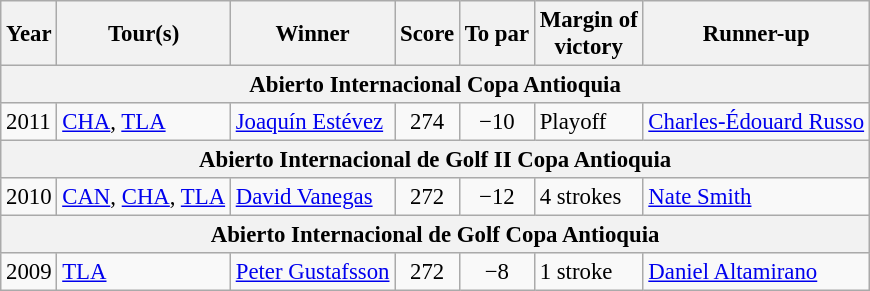<table class=wikitable style=font-size:95%>
<tr>
<th>Year</th>
<th>Tour(s)</th>
<th>Winner</th>
<th>Score</th>
<th>To par</th>
<th>Margin of<br>victory</th>
<th>Runner-up</th>
</tr>
<tr>
<th colspan=7>Abierto Internacional Copa Antioquia</th>
</tr>
<tr>
<td>2011</td>
<td><a href='#'>CHA</a>, <a href='#'>TLA</a></td>
<td> <a href='#'>Joaquín Estévez</a></td>
<td align=center>274</td>
<td align=center>−10</td>
<td>Playoff</td>
<td> <a href='#'>Charles-Édouard Russo</a></td>
</tr>
<tr>
<th colspan=7>Abierto Internacional de Golf II Copa Antioquia</th>
</tr>
<tr>
<td>2010</td>
<td><a href='#'>CAN</a>, <a href='#'>CHA</a>, <a href='#'>TLA</a></td>
<td> <a href='#'>David Vanegas</a></td>
<td align=center>272</td>
<td align=center>−12</td>
<td>4 strokes</td>
<td> <a href='#'>Nate Smith</a></td>
</tr>
<tr>
<th colspan=7>Abierto Internacional de Golf Copa Antioquia</th>
</tr>
<tr>
<td>2009</td>
<td><a href='#'>TLA</a></td>
<td> <a href='#'>Peter Gustafsson</a></td>
<td align=center>272</td>
<td align=center>−8</td>
<td>1 stroke</td>
<td> <a href='#'>Daniel Altamirano</a></td>
</tr>
</table>
